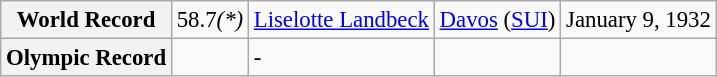<table class="wikitable" style="font-size:95%;">
<tr>
<th>World Record</th>
<td>58.7<em>(*)</em></td>
<td> <a href='#'>Liselotte Landbeck</a></td>
<td><a href='#'>Davos</a> (<a href='#'>SUI</a>)</td>
<td>January 9, 1932</td>
</tr>
<tr>
<th>Olympic Record</th>
<td></td>
<td>-</td>
<td></td>
<td></td>
</tr>
</table>
